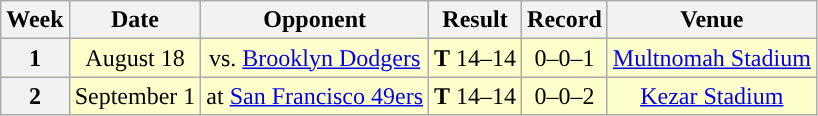<table class="wikitable" style="text-align:center">
<tr>
<th>Week</th>
<th>Date</th>
<th>Opponent</th>
<th>Result</th>
<th>Record</th>
<th>Venue</th>
</tr>
<tr style="background:#ffc">
<th>1</th>
<td>August 18</td>
<td>vs. <a href='#'>Brooklyn Dodgers</a></td>
<td><strong>T</strong> 14–14</td>
<td>0–0–1</td>
<td><a href='#'>Multnomah Stadium</a></td>
</tr>
<tr style="background:#ffc">
<th>2</th>
<td>September 1</td>
<td>at <a href='#'>San Francisco 49ers</a></td>
<td><strong>T</strong> 14–14</td>
<td>0–0–2</td>
<td><a href='#'>Kezar Stadium</a></td>
</tr>
</table>
